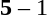<table style="text-align:center">
<tr>
<th width=223></th>
<th width=100></th>
<th width=223></th>
</tr>
<tr>
<td align=right></td>
<td><strong>5</strong> – 1</td>
<td align=left></td>
</tr>
<tr>
<td align=right></td>
<td></td>
<td align=left></td>
</tr>
</table>
